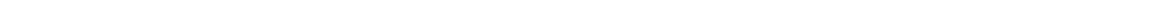<table style="width:1000px; text-align:center;">
<tr style="color:white;">
<td style="background:"></td>
<td style="background:">18.7%</td>
<td style="background:">12.2%</td>
<td style="background:">26.0%</td>
<td style="background:"></td>
<td style="background:"></td>
<td style="background:"><strong>39.5%</strong></td>
<td style="background:"></td>
</tr>
<tr>
<td></td>
<td></td>
<td></td>
<td></td>
<td></td>
<td></td>
<td></td>
<td></td>
</tr>
</table>
